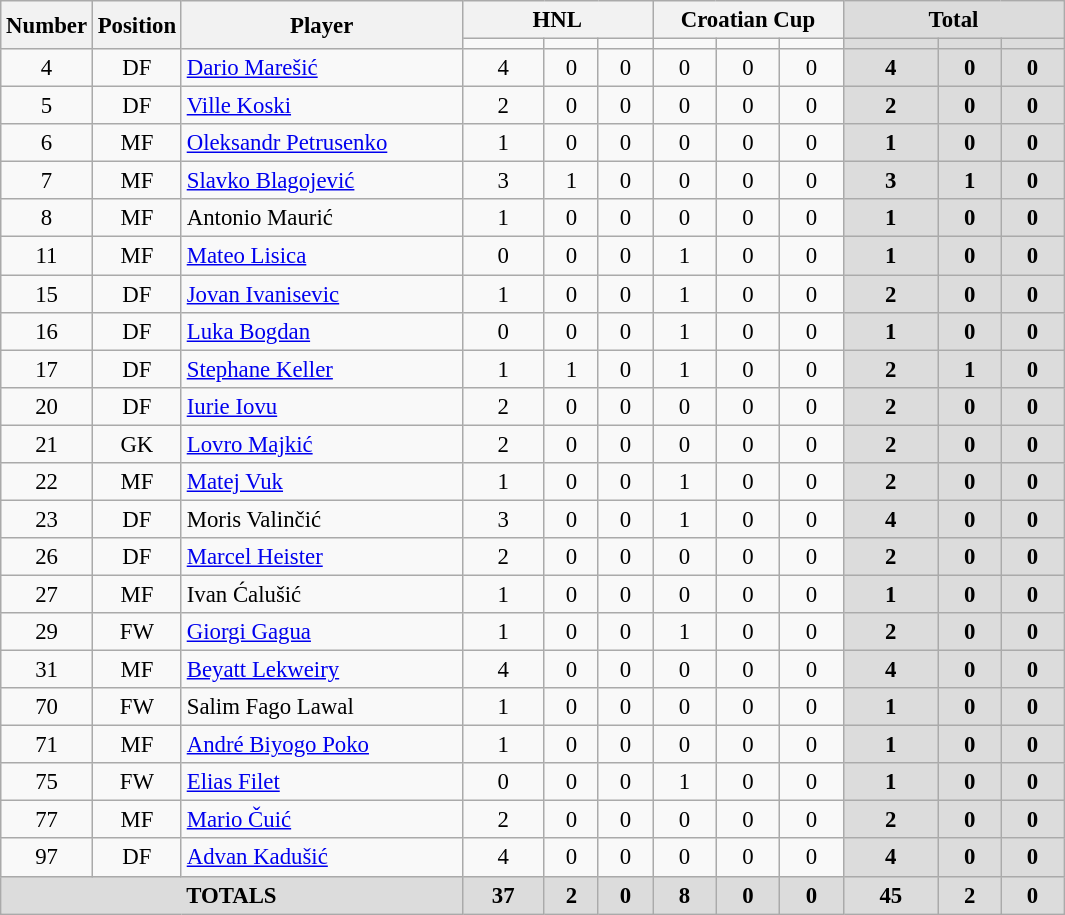<table class="wikitable" style="font-size: 95%; text-align: center;">
<tr>
<th width=40 rowspan="2" align="center">Number</th>
<th width=40 rowspan="2" align="center">Position</th>
<th width=180 rowspan="2" align="center">Player</th>
<th width=120 colspan="3" align="center">HNL</th>
<th width=120 colspan="3" align="center">Croatian Cup</th>
<th width=140 colspan="3" align="center" style="background: #DCDCDC">Total</th>
</tr>
<tr>
<td></td>
<td></td>
<td></td>
<td></td>
<td></td>
<td></td>
<th style="background: #DCDCDC"></th>
<th style="background: #DCDCDC"></th>
<th style="background: #DCDCDC"></th>
</tr>
<tr>
<td>4</td>
<td>DF</td>
<td style="text-align:left;"> <a href='#'>Dario Marešić</a></td>
<td>4</td>
<td>0</td>
<td>0</td>
<td>0</td>
<td>0</td>
<td>0</td>
<th style="background: #DCDCDC">4</th>
<th style="background: #DCDCDC">0</th>
<th style="background: #DCDCDC">0</th>
</tr>
<tr>
<td>5</td>
<td>DF</td>
<td style="text-align:left;"> <a href='#'>Ville Koski</a></td>
<td>2</td>
<td>0</td>
<td>0</td>
<td>0</td>
<td>0</td>
<td>0</td>
<th style="background: #DCDCDC">2</th>
<th style="background: #DCDCDC">0</th>
<th style="background: #DCDCDC">0</th>
</tr>
<tr>
<td>6</td>
<td>MF</td>
<td style="text-align:left;"> <a href='#'>Oleksandr Petrusenko</a></td>
<td>1</td>
<td>0</td>
<td>0</td>
<td>0</td>
<td>0</td>
<td>0</td>
<th style="background: #DCDCDC">1</th>
<th style="background: #DCDCDC">0</th>
<th style="background: #DCDCDC">0</th>
</tr>
<tr>
<td>7</td>
<td>MF</td>
<td style="text-align:left;"> <a href='#'>Slavko Blagojević</a></td>
<td>3</td>
<td>1</td>
<td>0</td>
<td>0</td>
<td>0</td>
<td>0</td>
<th style="background: #DCDCDC">3</th>
<th style="background: #DCDCDC">1</th>
<th style="background: #DCDCDC">0</th>
</tr>
<tr>
<td>8</td>
<td>MF</td>
<td style="text-align:left;"> Antonio Maurić</td>
<td>1</td>
<td>0</td>
<td>0</td>
<td>0</td>
<td>0</td>
<td>0</td>
<th style="background: #DCDCDC">1</th>
<th style="background: #DCDCDC">0</th>
<th style="background: #DCDCDC">0</th>
</tr>
<tr>
<td>11</td>
<td>MF</td>
<td style="text-align:left;"> <a href='#'>Mateo Lisica</a></td>
<td>0</td>
<td>0</td>
<td>0</td>
<td>1</td>
<td>0</td>
<td>0</td>
<th style="background: #DCDCDC">1</th>
<th style="background: #DCDCDC">0</th>
<th style="background: #DCDCDC">0</th>
</tr>
<tr>
<td>15</td>
<td>DF</td>
<td style="text-align:left;"> <a href='#'>Jovan Ivanisevic</a></td>
<td>1</td>
<td>0</td>
<td>0</td>
<td>1</td>
<td>0</td>
<td>0</td>
<th style="background: #DCDCDC">2</th>
<th style="background: #DCDCDC">0</th>
<th style="background: #DCDCDC">0</th>
</tr>
<tr>
<td>16</td>
<td>DF</td>
<td style="text-align:left;"> <a href='#'>Luka Bogdan</a></td>
<td>0</td>
<td>0</td>
<td>0</td>
<td>1</td>
<td>0</td>
<td>0</td>
<th style="background: #DCDCDC">1</th>
<th style="background: #DCDCDC">0</th>
<th style="background: #DCDCDC">0</th>
</tr>
<tr>
<td>17</td>
<td>DF</td>
<td style="text-align:left;"> <a href='#'>Stephane Keller</a></td>
<td>1</td>
<td>1</td>
<td>0</td>
<td>1</td>
<td>0</td>
<td>0</td>
<th style="background: #DCDCDC">2</th>
<th style="background: #DCDCDC">1</th>
<th style="background: #DCDCDC">0</th>
</tr>
<tr>
<td>20</td>
<td>DF</td>
<td style="text-align:left;"> <a href='#'>Iurie Iovu</a></td>
<td>2</td>
<td>0</td>
<td>0</td>
<td>0</td>
<td>0</td>
<td>0</td>
<th style="background: #DCDCDC">2</th>
<th style="background: #DCDCDC">0</th>
<th style="background: #DCDCDC">0</th>
</tr>
<tr>
<td>21</td>
<td>GK</td>
<td style="text-align:left;"> <a href='#'>Lovro Majkić</a></td>
<td>2</td>
<td>0</td>
<td>0</td>
<td>0</td>
<td>0</td>
<td>0</td>
<th style="background: #DCDCDC">2</th>
<th style="background: #DCDCDC">0</th>
<th style="background: #DCDCDC">0</th>
</tr>
<tr>
<td>22</td>
<td>MF</td>
<td style="text-align:left;"> <a href='#'>Matej Vuk</a></td>
<td>1</td>
<td>0</td>
<td>0</td>
<td>1</td>
<td>0</td>
<td>0</td>
<th style="background: #DCDCDC">2</th>
<th style="background: #DCDCDC">0</th>
<th style="background: #DCDCDC">0</th>
</tr>
<tr>
<td>23</td>
<td>DF</td>
<td style="text-align:left;"> Moris Valinčić</td>
<td>3</td>
<td>0</td>
<td>0</td>
<td>1</td>
<td>0</td>
<td>0</td>
<th style="background: #DCDCDC">4</th>
<th style="background: #DCDCDC">0</th>
<th style="background: #DCDCDC">0</th>
</tr>
<tr>
<td>26</td>
<td>DF</td>
<td style="text-align:left;"> <a href='#'>Marcel Heister</a></td>
<td>2</td>
<td>0</td>
<td>0</td>
<td>0</td>
<td>0</td>
<td>0</td>
<th style="background: #DCDCDC">2</th>
<th style="background: #DCDCDC">0</th>
<th style="background: #DCDCDC">0</th>
</tr>
<tr>
<td>27</td>
<td>MF</td>
<td style="text-align:left;"> Ivan Ćalušić</td>
<td>1</td>
<td>0</td>
<td>0</td>
<td>0</td>
<td>0</td>
<td>0</td>
<th style="background: #DCDCDC">1</th>
<th style="background: #DCDCDC">0</th>
<th style="background: #DCDCDC">0</th>
</tr>
<tr>
<td>29</td>
<td>FW</td>
<td style="text-align:left;"> <a href='#'>Giorgi Gagua</a></td>
<td>1</td>
<td>0</td>
<td>0</td>
<td>1</td>
<td>0</td>
<td>0</td>
<th style="background: #DCDCDC">2</th>
<th style="background: #DCDCDC">0</th>
<th style="background: #DCDCDC">0</th>
</tr>
<tr>
<td>31</td>
<td>MF</td>
<td style="text-align:left;"> <a href='#'>Beyatt Lekweiry</a></td>
<td>4</td>
<td>0</td>
<td>0</td>
<td>0</td>
<td>0</td>
<td>0</td>
<th style="background: #DCDCDC">4</th>
<th style="background: #DCDCDC">0</th>
<th style="background: #DCDCDC">0</th>
</tr>
<tr>
<td>70</td>
<td>FW</td>
<td style="text-align:left;"> Salim Fago Lawal</td>
<td>1</td>
<td>0</td>
<td>0</td>
<td>0</td>
<td>0</td>
<td>0</td>
<th style="background: #DCDCDC">1</th>
<th style="background: #DCDCDC">0</th>
<th style="background: #DCDCDC">0</th>
</tr>
<tr>
<td>71</td>
<td>MF</td>
<td style="text-align:left;"> <a href='#'>André Biyogo Poko</a></td>
<td>1</td>
<td>0</td>
<td>0</td>
<td>0</td>
<td>0</td>
<td>0</td>
<th style="background: #DCDCDC">1</th>
<th style="background: #DCDCDC">0</th>
<th style="background: #DCDCDC">0</th>
</tr>
<tr>
<td>75</td>
<td>FW</td>
<td style="text-align:left;"> <a href='#'>Elias Filet</a></td>
<td>0</td>
<td>0</td>
<td>0</td>
<td>1</td>
<td>0</td>
<td>0</td>
<th style="background: #DCDCDC">1</th>
<th style="background: #DCDCDC">0</th>
<th style="background: #DCDCDC">0</th>
</tr>
<tr>
<td>77</td>
<td>MF</td>
<td style="text-align:left;"> <a href='#'>Mario Čuić</a></td>
<td>2</td>
<td>0</td>
<td>0</td>
<td>0</td>
<td>0</td>
<td>0</td>
<th style="background: #DCDCDC">2</th>
<th style="background: #DCDCDC">0</th>
<th style="background: #DCDCDC">0</th>
</tr>
<tr>
<td>97</td>
<td>DF</td>
<td style="text-align:left;"> <a href='#'>Advan Kadušić</a></td>
<td>4</td>
<td>0</td>
<td>0</td>
<td>0</td>
<td>0</td>
<td>0</td>
<th style="background: #DCDCDC">4</th>
<th style="background: #DCDCDC">0</th>
<th style="background: #DCDCDC">0</th>
</tr>
<tr>
<th colspan="3" align="center" style="background: #DCDCDC">TOTALS</th>
<th style="background: #DCDCDC">37</th>
<th style="background: #DCDCDC">2</th>
<th style="background: #DCDCDC">0</th>
<th style="background: #DCDCDC">8</th>
<th style="background: #DCDCDC">0</th>
<th style="background: #DCDCDC">0</th>
<th style="background: #DCDCDC">45</th>
<th style="background: #DCDCDC">2</th>
<th style="background: #DCDCDC">0</th>
</tr>
</table>
